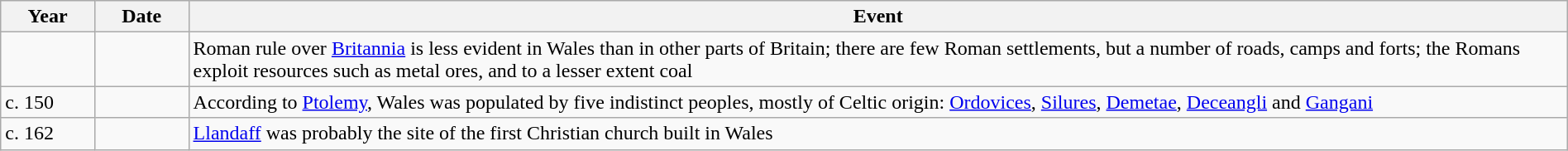<table class="wikitable" width="100%">
<tr>
<th style="width:6%">Year</th>
<th style="width:6%">Date</th>
<th>Event</th>
</tr>
<tr>
<td></td>
<td></td>
<td>Roman rule over <a href='#'>Britannia</a> is less evident in Wales than in other parts of Britain; there are few Roman settlements, but a number of roads, camps and forts; the Romans exploit resources such as metal ores, and to a lesser extent coal</td>
</tr>
<tr>
<td>c. 150</td>
<td></td>
<td>According to <a href='#'>Ptolemy</a>, Wales was populated by five indistinct peoples, mostly of Celtic origin: <a href='#'>Ordovices</a>, <a href='#'>Silures</a>, <a href='#'>Demetae</a>, <a href='#'>Deceangli</a> and <a href='#'>Gangani</a></td>
</tr>
<tr>
<td>c. 162</td>
<td></td>
<td><a href='#'>Llandaff</a> was probably the site of the first Christian church built in Wales</td>
</tr>
</table>
